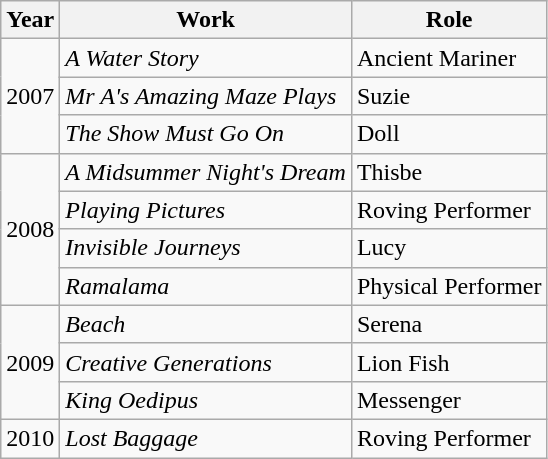<table class="wikitable sortable">
<tr>
<th scope="col">Year</th>
<th scope="col">Work</th>
<th scope="col">Role</th>
</tr>
<tr>
<td rowspan="3">2007</td>
<td><em>A Water Story</em></td>
<td>Ancient Mariner</td>
</tr>
<tr>
<td><em>Mr A's Amazing Maze Plays</em></td>
<td>Suzie</td>
</tr>
<tr>
<td><em>The Show Must Go On</em></td>
<td>Doll</td>
</tr>
<tr>
<td rowspan="4">2008</td>
<td><em>A Midsummer Night's Dream</em></td>
<td>Thisbe</td>
</tr>
<tr>
<td><em>Playing Pictures</em></td>
<td>Roving Performer</td>
</tr>
<tr>
<td><em>Invisible Journeys</em></td>
<td>Lucy</td>
</tr>
<tr>
<td><em>Ramalama</em></td>
<td>Physical Performer</td>
</tr>
<tr>
<td rowspan="3">2009</td>
<td><em>Beach</em></td>
<td>Serena</td>
</tr>
<tr>
<td><em>Creative Generations</em></td>
<td>Lion Fish</td>
</tr>
<tr>
<td><em>King Oedipus</em></td>
<td>Messenger</td>
</tr>
<tr>
<td>2010</td>
<td><em>Lost Baggage</em></td>
<td>Roving Performer</td>
</tr>
</table>
